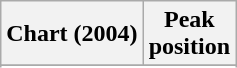<table class="wikitable sortable plainrowheaders" style="text-align:center">
<tr>
<th scope="col">Chart (2004)</th>
<th scope="col">Peak<br>position</th>
</tr>
<tr>
</tr>
<tr>
</tr>
<tr>
</tr>
</table>
